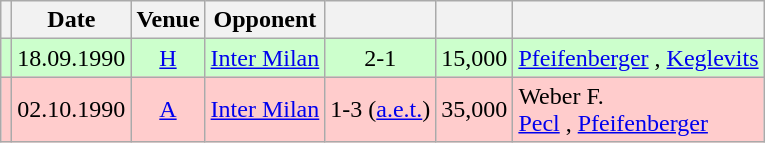<table class="wikitable" Style="text-align: center">
<tr>
<th></th>
<th>Date</th>
<th>Venue</th>
<th>Opponent</th>
<th></th>
<th></th>
<th></th>
</tr>
<tr style="background:#cfc">
<td></td>
<td>18.09.1990</td>
<td><a href='#'>H</a></td>
<td align="left"><a href='#'>Inter Milan</a> </td>
<td>2-1</td>
<td align="right">15,000</td>
<td align="left"><a href='#'>Pfeifenberger</a> , <a href='#'>Keglevits</a> </td>
</tr>
<tr style="background:#fcc">
<td></td>
<td>02.10.1990</td>
<td><a href='#'>A</a></td>
<td align="left"><a href='#'>Inter Milan</a> </td>
<td>1-3 (<a href='#'>a.e.t.</a>)</td>
<td align="right">35,000</td>
<td align="left">Weber F.  <br> <a href='#'>Pecl</a> , <a href='#'>Pfeifenberger</a> </td>
</tr>
</table>
